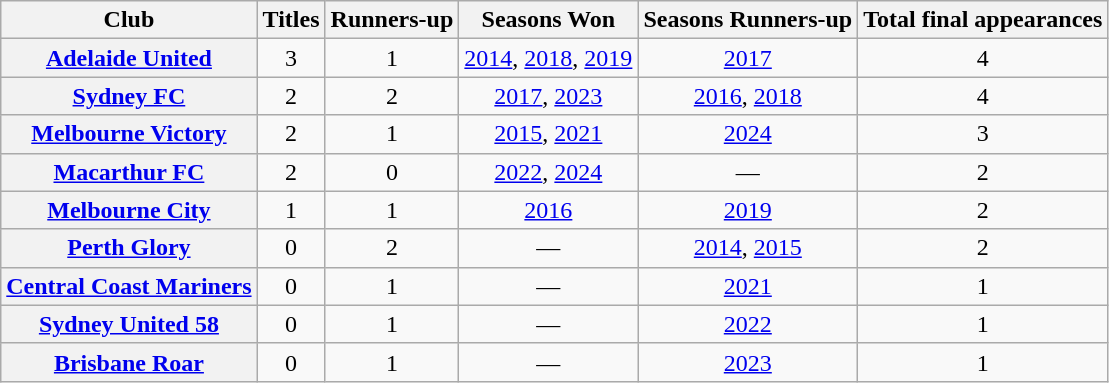<table class="wikitable sortable plainrowheaders" style="text-align:center">
<tr>
<th scope="col">Club</th>
<th scope="col">Titles</th>
<th scope="col">Runners-up</th>
<th scope="col">Seasons Won</th>
<th scope="col">Seasons Runners-up</th>
<th scope="col">Total final appearances</th>
</tr>
<tr>
<th scope="row"><a href='#'>Adelaide United</a></th>
<td>3</td>
<td>1</td>
<td><a href='#'>2014</a>, <a href='#'>2018</a>, <a href='#'>2019</a></td>
<td><a href='#'>2017</a></td>
<td>4</td>
</tr>
<tr>
<th scope="row"><a href='#'>Sydney FC</a></th>
<td>2</td>
<td>2</td>
<td><a href='#'>2017</a>, <a href='#'>2023</a></td>
<td><a href='#'>2016</a>, <a href='#'>2018</a></td>
<td>4</td>
</tr>
<tr>
<th scope="row"><a href='#'>Melbourne Victory</a></th>
<td>2</td>
<td>1</td>
<td><a href='#'>2015</a>, <a href='#'>2021</a></td>
<td><a href='#'>2024</a></td>
<td>3</td>
</tr>
<tr>
<th scope="row"><a href='#'>Macarthur FC</a></th>
<td>2</td>
<td>0</td>
<td><a href='#'>2022</a>, <a href='#'>2024</a></td>
<td>—</td>
<td>2</td>
</tr>
<tr>
<th scope="row"><a href='#'>Melbourne City</a></th>
<td>1</td>
<td>1</td>
<td><a href='#'>2016</a></td>
<td><a href='#'>2019</a></td>
<td>2</td>
</tr>
<tr>
<th scope="row"><a href='#'>Perth Glory</a></th>
<td>0</td>
<td>2</td>
<td>—</td>
<td><a href='#'>2014</a>, <a href='#'>2015</a></td>
<td>2</td>
</tr>
<tr>
<th scope="row"><a href='#'>Central Coast Mariners</a></th>
<td>0</td>
<td>1</td>
<td>—</td>
<td><a href='#'>2021</a></td>
<td>1</td>
</tr>
<tr>
<th scope="row"><a href='#'>Sydney United 58</a></th>
<td>0</td>
<td>1</td>
<td>—</td>
<td><a href='#'>2022</a></td>
<td>1</td>
</tr>
<tr>
<th scope="row"><a href='#'>Brisbane Roar</a></th>
<td>0</td>
<td>1</td>
<td>—</td>
<td><a href='#'>2023</a></td>
<td>1</td>
</tr>
</table>
